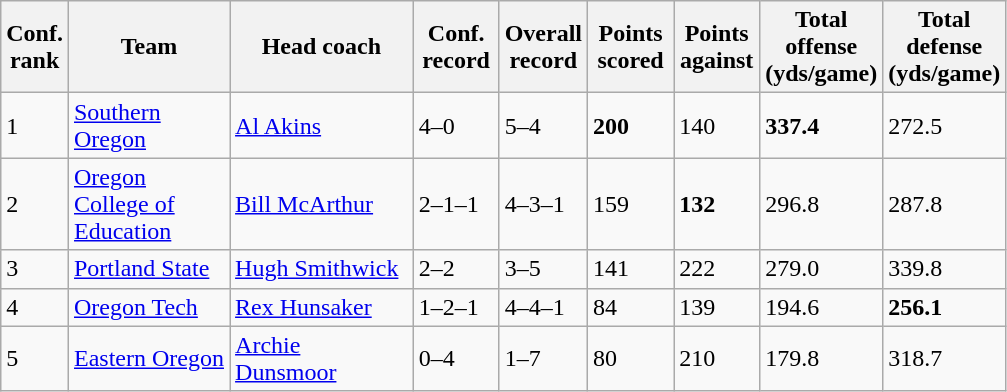<table class="sortable wikitable">
<tr>
<th width="25">Conf. rank</th>
<th width="100">Team</th>
<th width="115">Head coach</th>
<th width="50">Conf. record</th>
<th width="50">Overall record</th>
<th width="50">Points scored</th>
<th width="50">Points against</th>
<th width="50">Total offense (yds/game)</th>
<th width="50">Total defense (yds/game)</th>
</tr>
<tr align="left" bgcolor="">
<td>1</td>
<td><a href='#'>Southern Oregon</a></td>
<td><a href='#'>Al Akins</a></td>
<td>4–0</td>
<td>5–4</td>
<td><strong>200</strong></td>
<td>140</td>
<td><strong>337.4</strong></td>
<td>272.5</td>
</tr>
<tr align="left" bgcolor="">
<td>2</td>
<td><a href='#'>Oregon College of Education</a></td>
<td><a href='#'>Bill McArthur</a></td>
<td>2–1–1</td>
<td>4–3–1</td>
<td>159</td>
<td><strong>132</strong></td>
<td>296.8</td>
<td>287.8</td>
</tr>
<tr align="left" bgcolor="">
<td>3</td>
<td><a href='#'>Portland State</a></td>
<td><a href='#'>Hugh Smithwick</a></td>
<td>2–2</td>
<td>3–5</td>
<td>141</td>
<td>222</td>
<td>279.0</td>
<td>339.8</td>
</tr>
<tr align="left" bgcolor="">
<td>4</td>
<td><a href='#'>Oregon Tech</a></td>
<td><a href='#'>Rex Hunsaker</a></td>
<td>1–2–1</td>
<td>4–4–1</td>
<td>84</td>
<td>139</td>
<td>194.6</td>
<td><strong>256.1</strong></td>
</tr>
<tr align="left" bgcolor="">
<td>5</td>
<td><a href='#'>Eastern Oregon</a></td>
<td><a href='#'>Archie Dunsmoor</a></td>
<td>0–4</td>
<td>1–7</td>
<td>80</td>
<td>210</td>
<td>179.8</td>
<td>318.7</td>
</tr>
</table>
